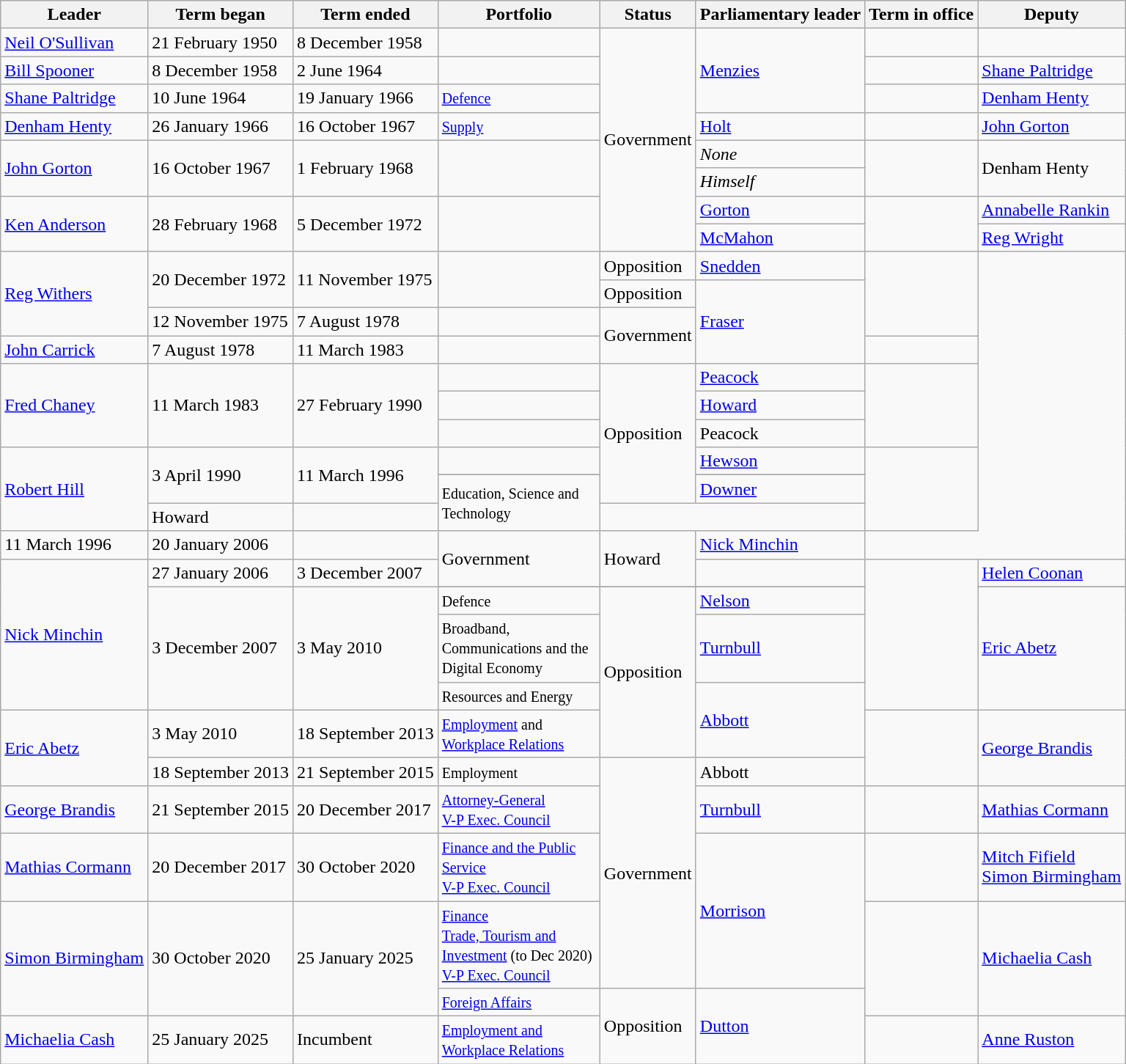<table class="wikitable sortable">
<tr>
<th>Leader</th>
<th>Term began</th>
<th>Term ended</th>
<th width=140>Portfolio</th>
<th>Status</th>
<th>Parliamentary leader</th>
<th>Term in office</th>
<th>Deputy</th>
</tr>
<tr>
<td><a href='#'>Neil O'Sullivan</a></td>
<td>21 February 1950</td>
<td>8 December 1958</td>
<td></td>
<td rowspan=11>Government</td>
<td rowspan=3><a href='#'>Menzies</a></td>
<td align=right></td>
</tr>
<tr>
<td><a href='#'>Bill Spooner</a></td>
<td>8 December 1958</td>
<td>2 June 1964</td>
<td></td>
<td align=right></td>
<td><a href='#'>Shane Paltridge</a></td>
</tr>
<tr>
<td><a href='#'>Shane Paltridge</a></td>
<td>10 June 1964</td>
<td>19 January 1966</td>
<td><small><a href='#'>Defence</a></small></td>
<td align=right></td>
<td><a href='#'>Denham Henty</a></td>
</tr>
<tr>
<td><a href='#'>Denham Henty</a></td>
<td>26 January 1966</td>
<td>16 October 1967</td>
<td><small><a href='#'>Supply</a></small></td>
<td rowspan=2><a href='#'>Holt</a></td>
<td align=right></td>
<td><a href='#'>John Gorton</a></td>
</tr>
<tr>
<td rowspan=3><a href='#'>John Gorton</a></td>
<td rowspan=3>16 October 1967</td>
<td rowspan=3>1 February 1968</td>
<td rowspan=3></td>
<td rowspan=3 align=right></td>
<td rowspan=4>Denham Henty</td>
</tr>
<tr>
<td><em>None</em></td>
</tr>
<tr>
<td><em>Himself</em></td>
</tr>
<tr>
<td rowspan=4><a href='#'>Ken Anderson</a></td>
<td rowspan=4>28 February 1968</td>
<td rowspan=4>5 December 1972</td>
<td rowspan=4></td>
<td rowspan=2><a href='#'>Gorton</a></td>
<td rowspan=4 align=right></td>
</tr>
<tr>
<td rowspan=2><a href='#'>Annabelle Rankin</a></td>
</tr>
<tr>
<td rowspan=2><a href='#'>McMahon</a></td>
</tr>
<tr>
<td><a href='#'>Reg Wright</a></td>
</tr>
<tr>
<td rowspan=3><a href='#'>Reg Withers</a></td>
<td rowspan=2>20 December 1972</td>
<td rowspan=2>11 November 1975</td>
<td rowspan=2></td>
<td>Opposition</td>
<td><a href='#'>Snedden</a></td>
<td rowspan=3 align=right></td>
</tr>
<tr>
<td>Opposition</td>
<td rowspan=3><a href='#'>Fraser</a></td>
</tr>
<tr>
<td>12 November 1975</td>
<td>7 August 1978</td>
<td></td>
<td rowspan=2>Government</td>
</tr>
<tr>
<td><a href='#'>John Carrick</a></td>
<td>7 August 1978</td>
<td>11 March 1983</td>
<td></td>
<td align=right></td>
</tr>
<tr>
<td rowspan=3><a href='#'>Fred Chaney</a></td>
<td rowspan=3>11 March 1983</td>
<td rowspan=3>27 February 1990</td>
<td></td>
<td rowspan=6>Opposition</td>
<td><a href='#'>Peacock</a></td>
<td rowspan=3 align=right></td>
</tr>
<tr>
<td></td>
<td><a href='#'>Howard</a></td>
</tr>
<tr>
<td></td>
<td>Peacock</td>
</tr>
<tr>
<td rowspan=4><a href='#'>Robert Hill</a></td>
<td rowspan=3>3 April 1990</td>
<td rowspan=3>11 March 1996</td>
<td></td>
<td><a href='#'>Hewson</a></td>
<td rowspan=4 align=right></td>
</tr>
<tr>
</tr>
<tr>
<td rowspan=2><small>Education, Science and Technology</small></td>
<td><a href='#'>Downer</a></td>
</tr>
<tr>
<td>Howard</td>
</tr>
<tr>
<td>11 March 1996</td>
<td>20 January 2006</td>
<td></td>
<td rowspan=2>Government</td>
<td rowspan=2>Howard</td>
<td><a href='#'>Nick Minchin</a></td>
</tr>
<tr>
<td rowspan=5><a href='#'>Nick Minchin</a></td>
<td>27 January 2006</td>
<td>3 December 2007</td>
<td></td>
<td rowspan=5 align=right></td>
<td><a href='#'>Helen Coonan</a></td>
</tr>
<tr>
<td rowspan=4>3 December 2007</td>
<td rowspan=4>3 May 2010</td>
</tr>
<tr>
<td><small>Defence</small></td>
<td rowspan=4>Opposition</td>
<td><a href='#'>Nelson</a></td>
<td rowspan=3><a href='#'>Eric Abetz</a></td>
</tr>
<tr>
<td><small>Broadband, Communications and the Digital Economy</small></td>
<td><a href='#'>Turnbull</a></td>
</tr>
<tr>
<td><small>Resources and Energy</small></td>
<td rowspan=2><a href='#'>Abbott</a></td>
</tr>
<tr>
<td rowspan=2><a href='#'>Eric Abetz</a></td>
<td>3 May 2010</td>
<td>18 September 2013</td>
<td><small><a href='#'>Employment</a> and <a href='#'>Workplace Relations</a></small></td>
<td rowspan=2 align=right></td>
<td rowspan=2><a href='#'>George Brandis</a></td>
</tr>
<tr>
<td>18 September 2013</td>
<td>21 September 2015</td>
<td><small>Employment</small></td>
<td rowspan=5>Government</td>
<td>Abbott</td>
</tr>
<tr>
<td><a href='#'>George Brandis</a></td>
<td>21 September 2015</td>
<td>20 December 2017</td>
<td><small><a href='#'>Attorney-General</a><br><a href='#'>V-P Exec. Council</a></small></td>
<td rowspan=2><a href='#'>Turnbull</a></td>
<td align=right></td>
<td><a href='#'>Mathias Cormann</a></td>
</tr>
<tr>
<td rowspan=2><a href='#'>Mathias Cormann</a></td>
<td rowspan=2>20 December 2017</td>
<td rowspan=2>30 October 2020</td>
<td rowspan=2><small><a href='#'>Finance and the Public Service</a><br><a href='#'>V-P Exec. Council</a></small></td>
<td rowspan=2 align=right></td>
<td rowspan=2><a href='#'>Mitch Fifield</a><br><a href='#'>Simon Birmingham</a></td>
</tr>
<tr>
<td rowspan=2><a href='#'>Morrison</a></td>
</tr>
<tr>
<td rowspan="2"><a href='#'>Simon Birmingham</a></td>
<td rowspan="2">30 October 2020</td>
<td rowspan="2">25 January 2025</td>
<td><small><a href='#'>Finance</a><br><a href='#'>Trade, Tourism and Investment</a> (to Dec 2020)<br><a href='#'>V-P Exec. Council</a></small></td>
<td rowspan="2" align=right></td>
<td rowspan="2"><a href='#'>Michaelia Cash</a></td>
</tr>
<tr>
<td><small><a href='#'>Foreign Affairs</a></small></td>
<td rowspan=2>Opposition</td>
<td rowspan=2><a href='#'>Dutton</a></td>
</tr>
<tr>
<td><a href='#'>Michaelia Cash</a></td>
<td>25 January 2025</td>
<td>Incumbent</td>
<td><small><a href='#'>Employment and Workplace Relations</a></small></td>
<td align=right></td>
<td><a href='#'>Anne Ruston</a></td>
</tr>
</table>
